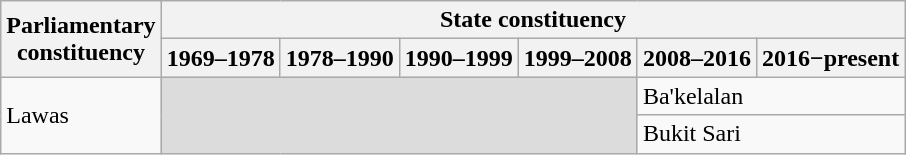<table class="wikitable">
<tr>
<th rowspan="2">Parliamentary<br>constituency</th>
<th colspan="6">State constituency</th>
</tr>
<tr>
<th>1969–1978</th>
<th>1978–1990</th>
<th>1990–1999</th>
<th>1999–2008</th>
<th>2008–2016</th>
<th>2016−present</th>
</tr>
<tr>
<td rowspan="2">Lawas</td>
<td colspan="4" rowspan="2" bgcolor="dcdcdc"></td>
<td colspan="2">Ba'kelalan</td>
</tr>
<tr>
<td colspan="2">Bukit Sari</td>
</tr>
</table>
